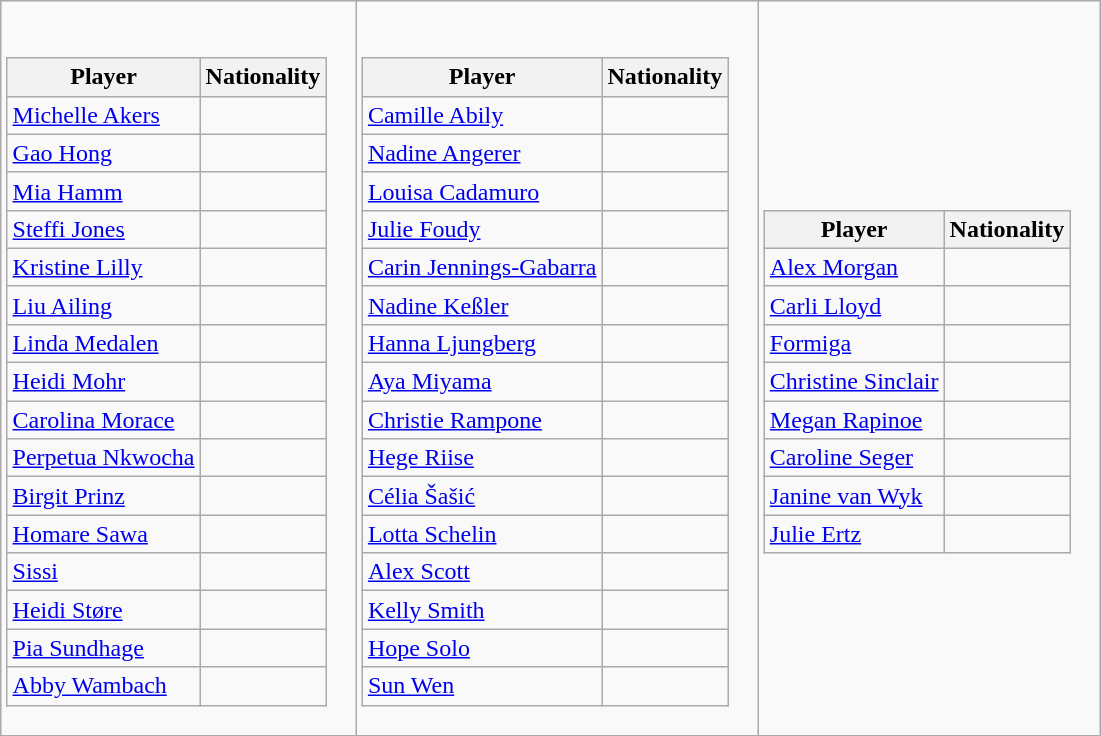<table class="wikitable">
<tr>
<td><br><table class="wikitable sortable">
<tr>
<th>Player</th>
<th>Nationality</th>
</tr>
<tr>
<td><a href='#'>Michelle Akers</a></td>
<td></td>
</tr>
<tr>
<td><a href='#'>Gao Hong</a></td>
<td></td>
</tr>
<tr>
<td><a href='#'>Mia Hamm</a></td>
<td></td>
</tr>
<tr>
<td><a href='#'>Steffi Jones</a></td>
<td></td>
</tr>
<tr>
<td><a href='#'>Kristine Lilly</a></td>
<td></td>
</tr>
<tr>
<td><a href='#'>Liu Ailing</a></td>
<td></td>
</tr>
<tr>
<td><a href='#'>Linda Medalen</a></td>
<td></td>
</tr>
<tr>
<td><a href='#'>Heidi Mohr</a></td>
<td></td>
</tr>
<tr>
<td><a href='#'>Carolina Morace</a></td>
<td></td>
</tr>
<tr>
<td><a href='#'>Perpetua Nkwocha</a></td>
<td></td>
</tr>
<tr>
<td><a href='#'>Birgit Prinz</a></td>
<td></td>
</tr>
<tr>
<td><a href='#'>Homare Sawa</a></td>
<td></td>
</tr>
<tr>
<td><a href='#'>Sissi</a></td>
<td></td>
</tr>
<tr>
<td><a href='#'>Heidi Støre</a></td>
<td></td>
</tr>
<tr>
<td><a href='#'>Pia Sundhage</a></td>
<td></td>
</tr>
<tr>
<td><a href='#'>Abby Wambach</a></td>
<td></td>
</tr>
</table>
</td>
<td><br><table class="wikitable sortable">
<tr>
<th>Player</th>
<th>Nationality</th>
</tr>
<tr>
<td><a href='#'>Camille Abily</a></td>
<td></td>
</tr>
<tr>
<td><a href='#'>Nadine Angerer</a></td>
<td></td>
</tr>
<tr>
<td><a href='#'>Louisa Cadamuro</a></td>
<td></td>
</tr>
<tr>
<td><a href='#'>Julie Foudy</a></td>
<td></td>
</tr>
<tr>
<td><a href='#'>Carin Jennings-Gabarra</a></td>
<td></td>
</tr>
<tr>
<td><a href='#'>Nadine Keßler</a></td>
<td></td>
</tr>
<tr>
<td><a href='#'>Hanna Ljungberg</a></td>
<td></td>
</tr>
<tr>
<td><a href='#'>Aya Miyama</a></td>
<td></td>
</tr>
<tr>
<td><a href='#'>Christie Rampone</a></td>
<td></td>
</tr>
<tr>
<td><a href='#'>Hege Riise</a></td>
<td></td>
</tr>
<tr>
<td><a href='#'>Célia Šašić</a></td>
<td></td>
</tr>
<tr>
<td><a href='#'>Lotta Schelin</a></td>
<td></td>
</tr>
<tr>
<td><a href='#'>Alex Scott</a></td>
<td></td>
</tr>
<tr>
<td><a href='#'>Kelly Smith</a></td>
<td></td>
</tr>
<tr>
<td><a href='#'>Hope Solo</a></td>
<td></td>
</tr>
<tr>
<td><a href='#'>Sun Wen</a></td>
<td></td>
</tr>
</table>
</td>
<td><br><table class="wikitable sortable">
<tr>
<th>Player</th>
<th>Nationality</th>
</tr>
<tr>
<td><a href='#'>Alex Morgan</a></td>
<td></td>
</tr>
<tr>
<td><a href='#'>Carli Lloyd</a></td>
<td></td>
</tr>
<tr>
<td><a href='#'>Formiga</a></td>
<td></td>
</tr>
<tr>
<td><a href='#'>Christine Sinclair</a></td>
<td></td>
</tr>
<tr>
<td><a href='#'>Megan Rapinoe</a></td>
<td></td>
</tr>
<tr>
<td><a href='#'>Caroline Seger</a></td>
<td></td>
</tr>
<tr>
<td><a href='#'>Janine van Wyk</a></td>
<td></td>
</tr>
<tr>
<td><a href='#'>Julie Ertz</a></td>
<td></td>
</tr>
</table>
</td>
</tr>
</table>
